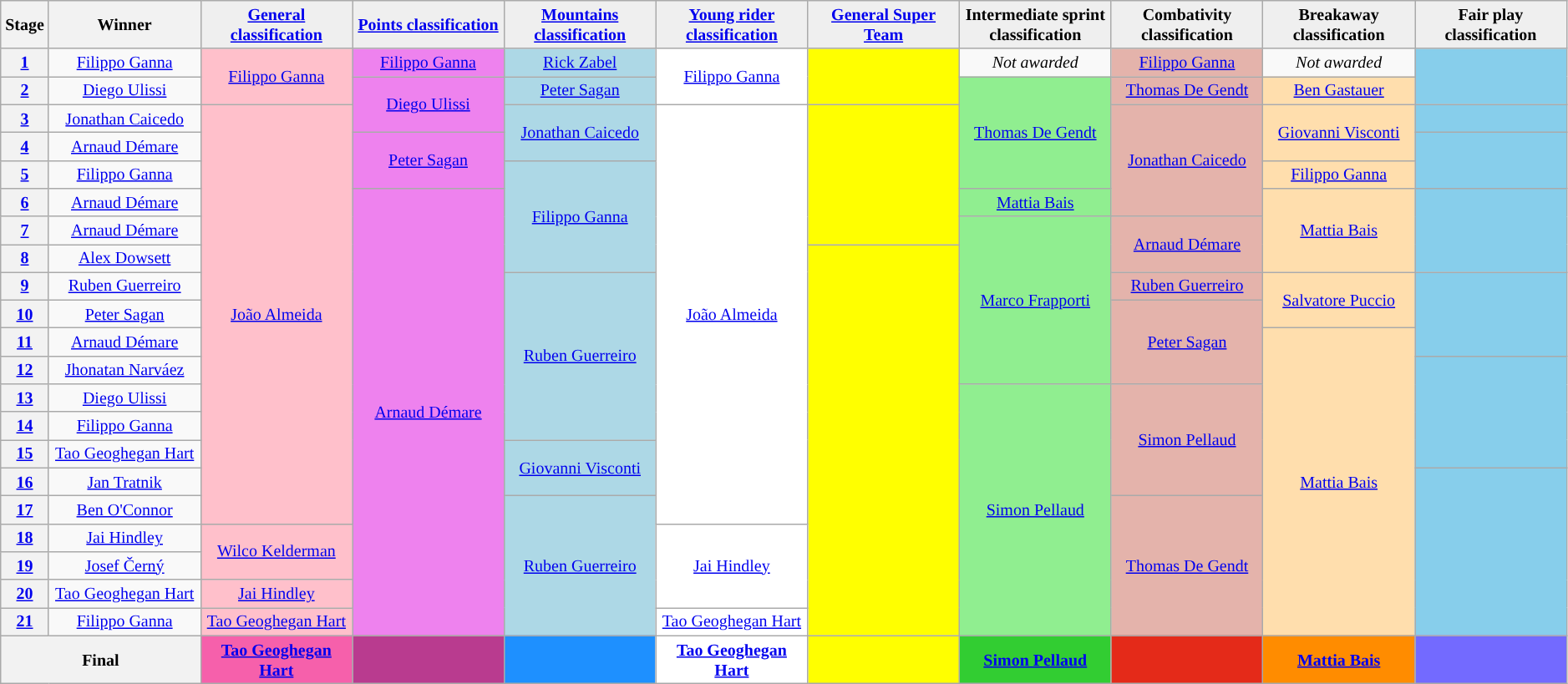<table class="wikitable" style="text-align: center; font-size:smaller;">
<tr style="background:#efefef;">
<th style="width:1%;">Stage</th>
<th style="width:9%;">Winner</th>
<th style="background:#efefef; width:9%;"><a href='#'>General classification</a><br></th>
<th style="background:#efefef; width:9%;"><a href='#'>Points classification</a><br></th>
<th style="background:#efefef; width:9%;"><a href='#'>Mountains classification</a><br></th>
<th style="background:#efefef; width:9%;"><a href='#'>Young rider classification</a><br></th>
<th style="background:#efefef; width:9%;"><a href='#'>General Super Team</a></th>
<th style="background:#efefef; width:9%;">Intermediate sprint classification</th>
<th style="background:#efefef; width:9%;">Combativity classification</th>
<th style="background:#efefef; width:9%;">Breakaway classification</th>
<th style="background:#efefef; width:9%;">Fair play classification</th>
</tr>
<tr>
<th><a href='#'>1</a></th>
<td><a href='#'>Filippo Ganna</a></td>
<td style="background:pink;" rowspan="2"><a href='#'>Filippo Ganna</a></td>
<td style="background:violet;"><a href='#'>Filippo Ganna</a></td>
<td style="background:lightblue;"><a href='#'>Rick Zabel</a></td>
<td style="background:white;" rowspan="2"><a href='#'>Filippo Ganna</a></td>
<td style="background:#FFFF00;" rowspan="2"></td>
<td><em>Not awarded</em></td>
<td style="background:#E4B3AB;"><a href='#'>Filippo Ganna</a></td>
<td><em>Not awarded</em></td>
<td style="background:skyblue;" rowspan="2"></td>
</tr>
<tr>
<th><a href='#'>2</a></th>
<td><a href='#'>Diego Ulissi</a></td>
<td style="background:violet;" rowspan="2"><a href='#'>Diego Ulissi</a></td>
<td style="background:lightblue;"><a href='#'>Peter Sagan</a></td>
<td style="background:lightgreen;" rowspan="4"><a href='#'>Thomas De Gendt</a></td>
<td style="background:#E4B3AB;"><a href='#'>Thomas De Gendt</a></td>
<td style="background:navajowhite;"><a href='#'>Ben Gastauer</a></td>
</tr>
<tr>
<th><a href='#'>3</a></th>
<td><a href='#'>Jonathan Caicedo</a></td>
<td style="background:pink;" rowspan="15"><a href='#'>João Almeida</a></td>
<td style="background:lightblue;" rowspan="2"><a href='#'>Jonathan Caicedo</a></td>
<td style="background:white;" rowspan="15"><a href='#'>João Almeida</a></td>
<td style="background:#FFFF00;" rowspan="5"></td>
<td style="background:#E4B3AB;" rowspan="4"><a href='#'>Jonathan Caicedo</a></td>
<td style="background:navajowhite;" rowspan="2"><a href='#'>Giovanni Visconti</a></td>
<td style="background:skyblue;"></td>
</tr>
<tr>
<th><a href='#'>4</a></th>
<td><a href='#'>Arnaud Démare</a></td>
<td style="background:violet;" rowspan="2"><a href='#'>Peter Sagan</a></td>
<td style="background:skyblue;" rowspan="2"></td>
</tr>
<tr>
<th><a href='#'>5</a></th>
<td><a href='#'>Filippo Ganna</a></td>
<td style="background:lightblue;" rowspan="4"><a href='#'>Filippo Ganna</a></td>
<td style="background:navajowhite;"><a href='#'>Filippo Ganna</a></td>
</tr>
<tr>
<th><a href='#'>6</a></th>
<td><a href='#'>Arnaud Démare</a></td>
<td style="background:violet;" rowspan="16"><a href='#'>Arnaud Démare</a></td>
<td style="background:lightgreen;"><a href='#'>Mattia Bais</a></td>
<td style="background:navajowhite;" rowspan="3"><a href='#'>Mattia Bais</a></td>
<td style="background:skyblue;" rowspan="3"></td>
</tr>
<tr>
<th><a href='#'>7</a></th>
<td><a href='#'>Arnaud Démare</a></td>
<td style="background:lightgreen;" rowspan="6"><a href='#'>Marco Frapporti</a></td>
<td style="background:#E4B3AB;" rowspan="2"><a href='#'>Arnaud Démare</a></td>
</tr>
<tr>
<th><a href='#'>8</a></th>
<td><a href='#'>Alex Dowsett</a></td>
<td style="background:#FFFF00;" rowspan="14"></td>
</tr>
<tr>
<th><a href='#'>9</a></th>
<td><a href='#'>Ruben Guerreiro</a></td>
<td style="background:lightblue;" rowspan="6"><a href='#'>Ruben Guerreiro</a></td>
<td style="background:#E4B3AB;"><a href='#'>Ruben Guerreiro</a></td>
<td style="background:navajowhite;" rowspan="2"><a href='#'>Salvatore Puccio</a></td>
<td style="background:skyblue;" rowspan="3"></td>
</tr>
<tr>
<th><a href='#'>10</a></th>
<td><a href='#'>Peter Sagan</a></td>
<td style="background:#E4B3AB;" rowspan="3"><a href='#'>Peter Sagan</a></td>
</tr>
<tr>
<th><a href='#'>11</a></th>
<td><a href='#'>Arnaud Démare</a></td>
<td style="background:navajowhite;" rowspan="11"><a href='#'>Mattia Bais</a></td>
</tr>
<tr>
<th><a href='#'>12</a></th>
<td><a href='#'>Jhonatan Narváez</a></td>
<td style="background:skyblue;" rowspan="4"></td>
</tr>
<tr>
<th><a href='#'>13</a></th>
<td><a href='#'>Diego Ulissi</a></td>
<td style="background:lightgreen;" rowspan="9"><a href='#'>Simon Pellaud</a></td>
<td style="background:#E4B3AB;" rowspan="4"><a href='#'>Simon Pellaud</a></td>
</tr>
<tr>
<th><a href='#'>14</a></th>
<td><a href='#'>Filippo Ganna</a></td>
</tr>
<tr>
<th><a href='#'>15</a></th>
<td><a href='#'>Tao Geoghegan Hart</a></td>
<td style="background:lightblue;" rowspan="2"><a href='#'>Giovanni Visconti</a></td>
</tr>
<tr>
<th><a href='#'>16</a></th>
<td><a href='#'>Jan Tratnik</a></td>
<td style="background:skyblue;" rowspan="6"></td>
</tr>
<tr>
<th><a href='#'>17</a></th>
<td><a href='#'>Ben O'Connor</a></td>
<td style="background:lightblue;" rowspan="5"><a href='#'>Ruben Guerreiro</a></td>
<td style="background:#E4B3AB;" rowspan="5"><a href='#'>Thomas De Gendt</a></td>
</tr>
<tr>
<th><a href='#'>18</a></th>
<td><a href='#'>Jai Hindley</a></td>
<td style="background:pink;" rowspan="2"><a href='#'>Wilco Kelderman</a></td>
<td style="background:white;" rowspan="3"><a href='#'>Jai Hindley</a></td>
</tr>
<tr>
<th><a href='#'>19</a></th>
<td><a href='#'>Josef Černý</a></td>
</tr>
<tr>
<th><a href='#'>20</a></th>
<td><a href='#'>Tao Geoghegan Hart</a></td>
<td style="background:pink;"><a href='#'>Jai Hindley</a></td>
</tr>
<tr>
<th><a href='#'>21</a></th>
<td><a href='#'>Filippo Ganna</a></td>
<td style="background:pink;"><a href='#'>Tao Geoghegan Hart</a></td>
<td style="background:white;"><a href='#'>Tao Geoghegan Hart</a></td>
</tr>
<tr>
<th colspan="2">Final</th>
<th style="background:#F660AB;"><a href='#'>Tao Geoghegan Hart</a></th>
<th style="background:#B93B8F;"></th>
<th style="background:dodgerblue;"></th>
<th style="background:white;"><a href='#'>Tao Geoghegan Hart</a></th>
<th style="background:yellow;"></th>
<th style="background:limegreen;"><a href='#'>Simon Pellaud</a></th>
<th style="background:#E42A19;"></th>
<th style="background:#FF8C00;"><a href='#'>Mattia Bais</a></th>
<th style="background:#736aff;"></th>
</tr>
</table>
